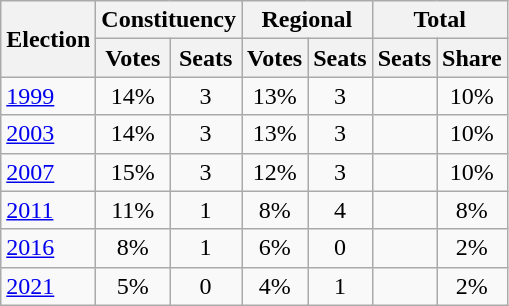<table class="wikitable">
<tr>
<th rowspan=2>Election</th>
<th colspan=2>Constituency</th>
<th colspan=2>Regional</th>
<th colspan=2>Total</th>
</tr>
<tr>
<th>Votes</th>
<th>Seats</th>
<th>Votes</th>
<th>Seats</th>
<th>Seats</th>
<th>Share</th>
</tr>
<tr>
<td><a href='#'>1999</a></td>
<td align=center>14%</td>
<td align=center>3</td>
<td align=center>13%</td>
<td align=center>3</td>
<td align=left></td>
<td align=center>10%</td>
</tr>
<tr>
<td><a href='#'>2003</a></td>
<td align=center>14%</td>
<td align=center>3</td>
<td align=center>13%</td>
<td align=center>3</td>
<td align=left></td>
<td align=center>10%</td>
</tr>
<tr>
<td><a href='#'>2007</a></td>
<td align=center>15%</td>
<td align=center>3</td>
<td align=center>12%</td>
<td align=center>3</td>
<td align=left></td>
<td align=center>10%</td>
</tr>
<tr>
<td><a href='#'>2011</a></td>
<td align=center>11%</td>
<td align=center>1</td>
<td align=center>8%</td>
<td align=center>4</td>
<td align=left></td>
<td align=center>8%</td>
</tr>
<tr>
<td><a href='#'>2016</a></td>
<td align=center>8%</td>
<td align=center>1</td>
<td align=center>6%</td>
<td align=center>0</td>
<td align=left></td>
<td align=center>2%</td>
</tr>
<tr>
<td><a href='#'>2021</a></td>
<td align=center>5%</td>
<td align=center>0</td>
<td align=center>4%</td>
<td align=center>1</td>
<td align=left></td>
<td align=center>2%</td>
</tr>
</table>
